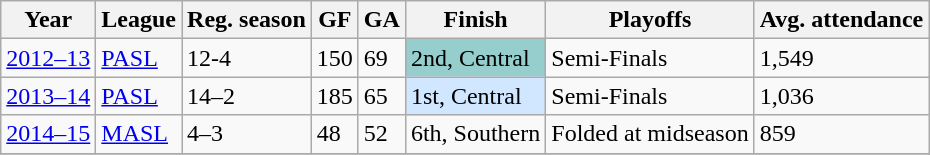<table class="wikitable">
<tr>
<th>Year</th>
<th>League</th>
<th>Reg. season</th>
<th>GF</th>
<th>GA</th>
<th>Finish</th>
<th>Playoffs</th>
<th>Avg. attendance</th>
</tr>
<tr>
<td><a href='#'>2012–13</a></td>
<td><a href='#'>PASL</a></td>
<td>12-4</td>
<td>150</td>
<td>69</td>
<td bgcolor="96CDCD">2nd, Central</td>
<td>Semi-Finals</td>
<td>1,549</td>
</tr>
<tr>
<td><a href='#'>2013–14</a></td>
<td><a href='#'>PASL</a></td>
<td>14–2</td>
<td>185</td>
<td>65</td>
<td bgcolor="D0E7FF">1st, Central</td>
<td>Semi-Finals</td>
<td>1,036</td>
</tr>
<tr>
<td><a href='#'>2014–15</a></td>
<td><a href='#'>MASL</a></td>
<td>4–3</td>
<td>48</td>
<td>52</td>
<td>6th, Southern</td>
<td>Folded at midseason</td>
<td>859</td>
</tr>
<tr>
</tr>
</table>
